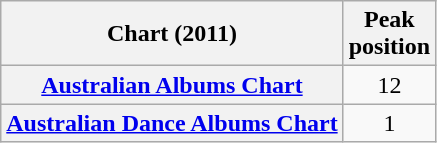<table class="wikitable sortable plainrowheaders" style="text-align:center">
<tr>
<th scope="col">Chart (2011)</th>
<th scope="col">Peak<br>position</th>
</tr>
<tr>
<th scope="row"><a href='#'>Australian Albums Chart</a></th>
<td>12</td>
</tr>
<tr>
<th scope="row"><a href='#'>Australian Dance Albums Chart</a></th>
<td>1</td>
</tr>
</table>
